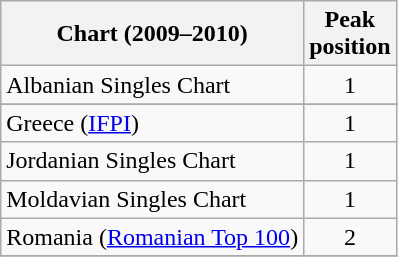<table class="wikitable sortable">
<tr>
<th>Chart (2009–2010)</th>
<th>Peak<br>position</th>
</tr>
<tr>
<td>Albanian Singles Chart</td>
<td style="text-align:center;">1</td>
</tr>
<tr>
</tr>
<tr>
<td>Greece (<a href='#'>IFPI</a>)</td>
<td style="text-align:center;">1</td>
</tr>
<tr>
<td>Jordanian Singles Chart</td>
<td style="text-align:center;">1</td>
</tr>
<tr>
<td>Moldavian Singles Chart</td>
<td style="text-align:center;">1</td>
</tr>
<tr>
<td>Romania (<a href='#'>Romanian Top 100</a>)</td>
<td style="text-align:center;">2</td>
</tr>
<tr>
</tr>
</table>
